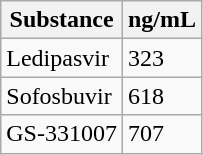<table class="wikitable">
<tr>
<th>Substance</th>
<th>ng/mL</th>
</tr>
<tr>
<td>Ledipasvir</td>
<td>323</td>
</tr>
<tr>
<td>Sofosbuvir</td>
<td>618</td>
</tr>
<tr>
<td>GS-331007</td>
<td>707</td>
</tr>
</table>
